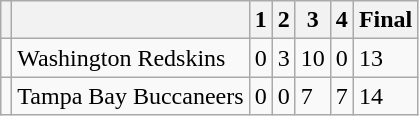<table class="wikitable">
<tr>
<th></th>
<th></th>
<th>1</th>
<th>2</th>
<th>3</th>
<th>4</th>
<th>Final</th>
</tr>
<tr>
<td></td>
<td>Washington Redskins</td>
<td>0</td>
<td>3</td>
<td>10</td>
<td>0</td>
<td>13</td>
</tr>
<tr>
<td></td>
<td>Tampa Bay Buccaneers</td>
<td>0</td>
<td>0</td>
<td>7</td>
<td>7</td>
<td>14</td>
</tr>
</table>
